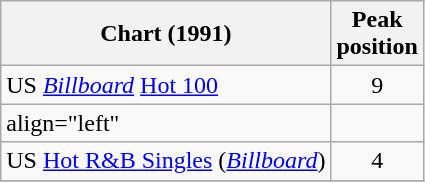<table class="wikitable sortable plainrowheaders">
<tr>
<th>Chart (1991)</th>
<th>Peak<br>position</th>
</tr>
<tr>
<td align="left">US <em><a href='#'>Billboard</a></em> <a href='#'>Hot 100</a></td>
<td align="center">9</td>
</tr>
<tr>
<td>align="left"</td>
</tr>
<tr>
<td align="left">US <a href='#'>Hot R&B Singles</a> (<em><a href='#'>Billboard</a></em>)</td>
<td align="center">4</td>
</tr>
<tr>
</tr>
</table>
